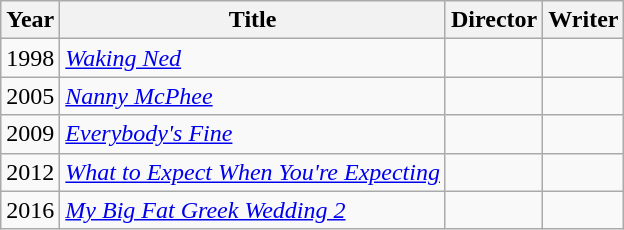<table class="wikitable">
<tr>
<th>Year</th>
<th>Title</th>
<th>Director</th>
<th>Writer</th>
</tr>
<tr>
<td>1998</td>
<td><em><a href='#'>Waking Ned</a></em></td>
<td></td>
<td></td>
</tr>
<tr>
<td>2005</td>
<td><em><a href='#'>Nanny McPhee</a></em></td>
<td></td>
<td></td>
</tr>
<tr>
<td>2009</td>
<td><em><a href='#'>Everybody's Fine</a></em></td>
<td></td>
<td></td>
</tr>
<tr>
<td>2012</td>
<td><em><a href='#'>What to Expect When You're Expecting</a></em></td>
<td></td>
<td></td>
</tr>
<tr>
<td>2016</td>
<td><em><a href='#'>My Big Fat Greek Wedding 2</a></em></td>
<td></td>
<td></td>
</tr>
</table>
